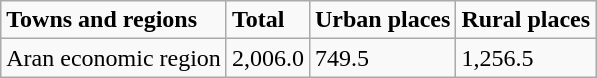<table class="wikitable">
<tr>
<td><strong>Towns and regions</strong></td>
<td><strong>Total</strong></td>
<td><strong>Urban places</strong></td>
<td><strong>Rural places</strong></td>
</tr>
<tr>
<td>Aran  economic region</td>
<td>2,006.0</td>
<td>749.5</td>
<td>1,256.5</td>
</tr>
</table>
